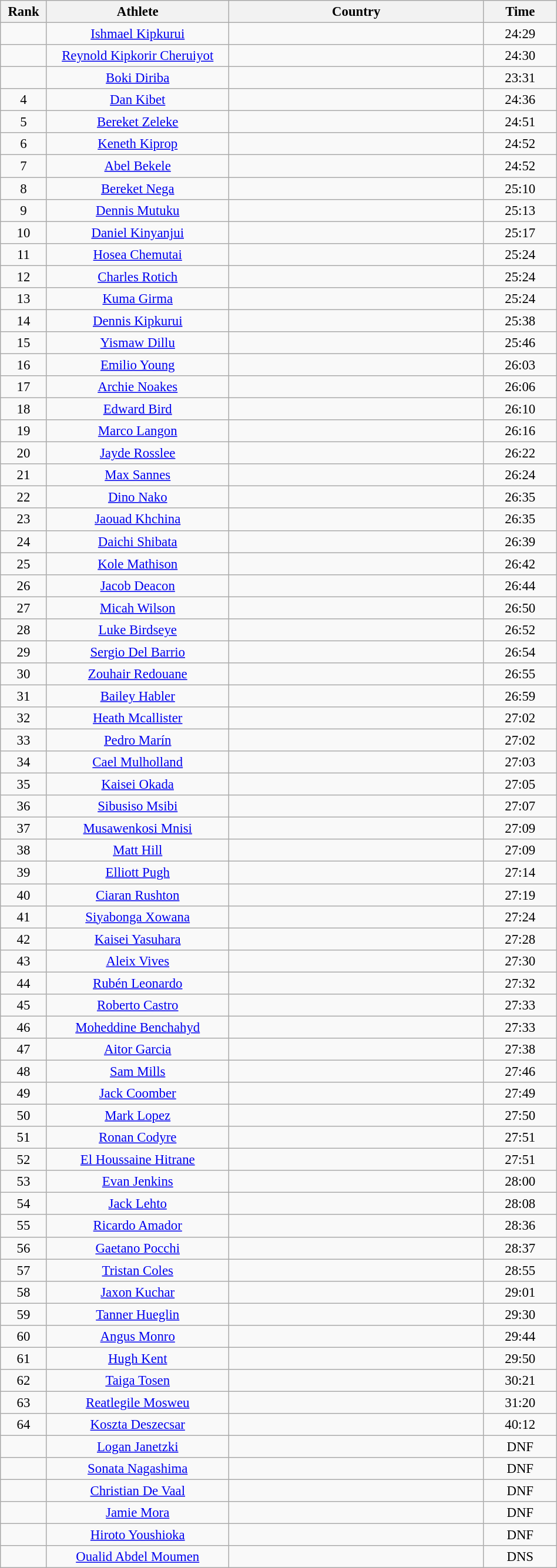<table class="wikitable sortable" style=" text-align:center; font-size:95%;" width="50%">
<tr>
<th width="5%">Rank</th>
<th width="25%">Athlete</th>
<th width="35%">Country</th>
<th width="10%">Time</th>
</tr>
<tr>
<td align=center></td>
<td><a href='#'>Ishmael Kipkurui</a></td>
<td></td>
<td>24:29</td>
</tr>
<tr>
<td align=center></td>
<td><a href='#'>Reynold Kipkorir Cheruiyot</a></td>
<td></td>
<td>24:30</td>
</tr>
<tr>
<td align=center></td>
<td><a href='#'>Boki Diriba</a></td>
<td></td>
<td>23:31</td>
</tr>
<tr>
<td>4</td>
<td><a href='#'>Dan Kibet</a></td>
<td></td>
<td>24:36</td>
</tr>
<tr>
<td>5</td>
<td><a href='#'>Bereket Zeleke</a></td>
<td></td>
<td>24:51</td>
</tr>
<tr>
<td>6</td>
<td><a href='#'>Keneth Kiprop</a></td>
<td></td>
<td>24:52</td>
</tr>
<tr>
<td>7</td>
<td><a href='#'>Abel Bekele</a></td>
<td></td>
<td>24:52</td>
</tr>
<tr>
<td>8</td>
<td><a href='#'>Bereket Nega</a></td>
<td></td>
<td>25:10</td>
</tr>
<tr>
<td>9</td>
<td><a href='#'>Dennis Mutuku</a></td>
<td></td>
<td>25:13</td>
</tr>
<tr>
<td>10</td>
<td><a href='#'>Daniel Kinyanjui</a></td>
<td></td>
<td>25:17</td>
</tr>
<tr>
<td>11</td>
<td><a href='#'>Hosea Chemutai</a></td>
<td></td>
<td>25:24</td>
</tr>
<tr>
<td>12</td>
<td><a href='#'>Charles Rotich</a></td>
<td></td>
<td>25:24</td>
</tr>
<tr>
<td>13</td>
<td><a href='#'>Kuma Girma</a></td>
<td></td>
<td>25:24</td>
</tr>
<tr>
<td>14</td>
<td><a href='#'>Dennis Kipkurui</a></td>
<td></td>
<td>25:38</td>
</tr>
<tr>
<td>15</td>
<td><a href='#'>Yismaw Dillu</a></td>
<td></td>
<td>25:46</td>
</tr>
<tr>
<td>16</td>
<td><a href='#'>Emilio Young</a></td>
<td></td>
<td>26:03</td>
</tr>
<tr>
<td>17</td>
<td><a href='#'>Archie Noakes</a></td>
<td></td>
<td>26:06</td>
</tr>
<tr>
<td>18</td>
<td><a href='#'>Edward Bird</a></td>
<td></td>
<td>26:10</td>
</tr>
<tr>
<td>19</td>
<td><a href='#'>Marco Langon</a></td>
<td></td>
<td>26:16</td>
</tr>
<tr>
<td>20</td>
<td><a href='#'>Jayde Rosslee</a></td>
<td></td>
<td>26:22</td>
</tr>
<tr>
<td>21</td>
<td><a href='#'>Max Sannes</a></td>
<td></td>
<td>26:24</td>
</tr>
<tr>
<td>22</td>
<td><a href='#'>Dino Nako</a></td>
<td></td>
<td>26:35</td>
</tr>
<tr>
<td>23</td>
<td><a href='#'>Jaouad Khchina</a></td>
<td></td>
<td>26:35</td>
</tr>
<tr>
<td>24</td>
<td><a href='#'>Daichi Shibata</a></td>
<td></td>
<td>26:39</td>
</tr>
<tr>
<td>25</td>
<td><a href='#'>Kole Mathison</a></td>
<td></td>
<td>26:42</td>
</tr>
<tr>
<td>26</td>
<td><a href='#'>Jacob Deacon</a></td>
<td></td>
<td>26:44</td>
</tr>
<tr>
<td>27</td>
<td><a href='#'>Micah Wilson</a></td>
<td></td>
<td>26:50</td>
</tr>
<tr>
<td>28</td>
<td><a href='#'>Luke Birdseye</a></td>
<td></td>
<td>26:52</td>
</tr>
<tr>
<td>29</td>
<td><a href='#'>Sergio Del Barrio</a></td>
<td></td>
<td>26:54</td>
</tr>
<tr>
<td>30</td>
<td><a href='#'>Zouhair Redouane</a></td>
<td></td>
<td>26:55</td>
</tr>
<tr>
<td>31</td>
<td><a href='#'>Bailey Habler</a></td>
<td></td>
<td>26:59</td>
</tr>
<tr>
<td>32</td>
<td><a href='#'>Heath Mcallister</a></td>
<td></td>
<td>27:02</td>
</tr>
<tr>
<td>33</td>
<td><a href='#'>Pedro Marín</a></td>
<td></td>
<td>27:02</td>
</tr>
<tr>
<td>34</td>
<td><a href='#'>Cael Mulholland</a></td>
<td></td>
<td>27:03</td>
</tr>
<tr>
<td>35</td>
<td><a href='#'>Kaisei Okada</a></td>
<td></td>
<td>27:05</td>
</tr>
<tr>
<td>36</td>
<td><a href='#'>Sibusiso Msibi</a></td>
<td></td>
<td>27:07</td>
</tr>
<tr>
<td>37</td>
<td><a href='#'>Musawenkosi Mnisi</a></td>
<td></td>
<td>27:09</td>
</tr>
<tr>
<td>38</td>
<td><a href='#'>Matt Hill</a></td>
<td></td>
<td>27:09</td>
</tr>
<tr>
<td>39</td>
<td><a href='#'>Elliott Pugh</a></td>
<td></td>
<td>27:14</td>
</tr>
<tr>
<td>40</td>
<td><a href='#'>Ciaran Rushton</a></td>
<td></td>
<td>27:19</td>
</tr>
<tr>
<td>41</td>
<td><a href='#'>Siyabonga Xowana</a></td>
<td></td>
<td>27:24</td>
</tr>
<tr>
<td>42</td>
<td><a href='#'>Kaisei Yasuhara</a></td>
<td></td>
<td>27:28</td>
</tr>
<tr>
<td>43</td>
<td><a href='#'>Aleix Vives</a></td>
<td></td>
<td>27:30</td>
</tr>
<tr>
<td>44</td>
<td><a href='#'>Rubén Leonardo</a></td>
<td></td>
<td>27:32</td>
</tr>
<tr>
<td>45</td>
<td><a href='#'>Roberto Castro</a></td>
<td></td>
<td>27:33</td>
</tr>
<tr>
<td>46</td>
<td><a href='#'>Moheddine Benchahyd</a></td>
<td></td>
<td>27:33</td>
</tr>
<tr>
<td>47</td>
<td><a href='#'>Aitor Garcia</a></td>
<td></td>
<td>27:38</td>
</tr>
<tr>
<td>48</td>
<td><a href='#'>Sam Mills</a></td>
<td></td>
<td>27:46</td>
</tr>
<tr>
<td>49</td>
<td><a href='#'>Jack Coomber</a></td>
<td></td>
<td>27:49</td>
</tr>
<tr>
<td>50</td>
<td><a href='#'>Mark Lopez</a></td>
<td></td>
<td>27:50</td>
</tr>
<tr>
<td>51</td>
<td><a href='#'>Ronan Codyre</a></td>
<td></td>
<td>27:51</td>
</tr>
<tr>
<td>52</td>
<td><a href='#'>El Houssaine Hitrane</a></td>
<td></td>
<td>27:51</td>
</tr>
<tr>
<td>53</td>
<td><a href='#'>Evan Jenkins</a></td>
<td></td>
<td>28:00</td>
</tr>
<tr>
<td>54</td>
<td><a href='#'>Jack Lehto</a></td>
<td></td>
<td>28:08</td>
</tr>
<tr>
<td>55</td>
<td><a href='#'>Ricardo Amador</a></td>
<td></td>
<td>28:36</td>
</tr>
<tr>
<td>56</td>
<td><a href='#'>Gaetano Pocchi</a></td>
<td></td>
<td>28:37</td>
</tr>
<tr>
<td>57</td>
<td><a href='#'>Tristan Coles</a></td>
<td></td>
<td>28:55</td>
</tr>
<tr>
<td>58</td>
<td><a href='#'>Jaxon Kuchar</a></td>
<td></td>
<td>29:01</td>
</tr>
<tr>
<td>59</td>
<td><a href='#'>Tanner Hueglin</a></td>
<td></td>
<td>29:30</td>
</tr>
<tr>
<td>60</td>
<td><a href='#'>Angus Monro</a></td>
<td></td>
<td>29:44</td>
</tr>
<tr>
<td>61</td>
<td><a href='#'>Hugh Kent</a></td>
<td></td>
<td>29:50</td>
</tr>
<tr>
<td>62</td>
<td><a href='#'>Taiga Tosen</a></td>
<td></td>
<td>30:21</td>
</tr>
<tr>
<td>63</td>
<td><a href='#'>Reatlegile Mosweu</a></td>
<td></td>
<td>31:20</td>
</tr>
<tr>
<td>64</td>
<td><a href='#'>Koszta Deszecsar</a></td>
<td></td>
<td>40:12</td>
</tr>
<tr>
<td></td>
<td><a href='#'>Logan Janetzki</a></td>
<td></td>
<td>DNF</td>
</tr>
<tr>
<td></td>
<td><a href='#'>Sonata Nagashima</a></td>
<td></td>
<td>DNF</td>
</tr>
<tr>
<td></td>
<td><a href='#'>Christian De Vaal</a></td>
<td></td>
<td>DNF</td>
</tr>
<tr>
<td></td>
<td><a href='#'>Jamie Mora</a></td>
<td></td>
<td>DNF</td>
</tr>
<tr>
<td></td>
<td><a href='#'>Hiroto Youshioka</a></td>
<td></td>
<td>DNF</td>
</tr>
<tr>
<td></td>
<td><a href='#'>Oualid Abdel Moumen</a></td>
<td></td>
<td>DNS</td>
</tr>
</table>
